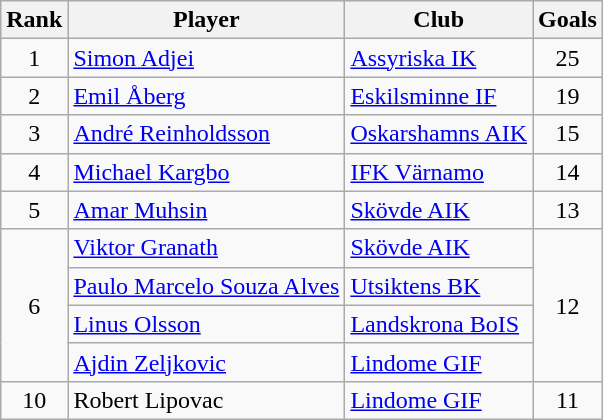<table class="wikitable" style="text-align:center">
<tr>
<th>Rank</th>
<th>Player</th>
<th>Club</th>
<th>Goals</th>
</tr>
<tr>
<td>1</td>
<td align="left"> <a href='#'>Simon Adjei</a></td>
<td align="left"><a href='#'>Assyriska IK</a></td>
<td>25</td>
</tr>
<tr>
<td>2</td>
<td align="left"> <a href='#'>Emil Åberg</a></td>
<td align="left"><a href='#'>Eskilsminne IF</a></td>
<td>19</td>
</tr>
<tr>
<td>3</td>
<td align="left"> <a href='#'>André Reinholdsson</a></td>
<td align="left"><a href='#'>Oskarshamns AIK</a></td>
<td>15</td>
</tr>
<tr>
<td>4</td>
<td align="left"> <a href='#'>Michael Kargbo</a></td>
<td align="left"><a href='#'>IFK Värnamo</a></td>
<td>14</td>
</tr>
<tr>
<td>5</td>
<td align="left"> <a href='#'>Amar Muhsin</a></td>
<td align="left"><a href='#'>Skövde AIK</a></td>
<td>13</td>
</tr>
<tr>
<td rowspan="4">6</td>
<td align="left"> <a href='#'>Viktor Granath</a></td>
<td align="left"><a href='#'>Skövde AIK</a></td>
<td rowspan="4">12</td>
</tr>
<tr>
<td align="left"> <a href='#'>Paulo Marcelo Souza Alves</a></td>
<td align="left"><a href='#'>Utsiktens BK</a></td>
</tr>
<tr>
<td align="left"> <a href='#'>Linus Olsson</a></td>
<td align="left"><a href='#'>Landskrona BoIS</a></td>
</tr>
<tr>
<td align="left"> <a href='#'>Ajdin Zeljkovic</a></td>
<td align="left"><a href='#'>Lindome GIF</a></td>
</tr>
<tr>
<td>10</td>
<td align="left"> Robert Lipovac</td>
<td align="left"><a href='#'>Lindome GIF</a></td>
<td>11</td>
</tr>
</table>
